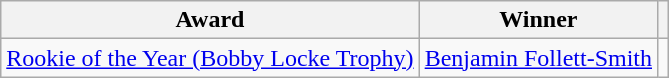<table class="wikitable">
<tr>
<th>Award</th>
<th>Winner</th>
<th></th>
</tr>
<tr>
<td><a href='#'>Rookie of the Year (Bobby Locke Trophy)</a></td>
<td> <a href='#'>Benjamin Follett-Smith</a></td>
<td></td>
</tr>
</table>
